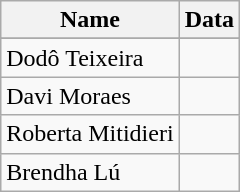<table class="wikitable">
<tr>
<th>Name</th>
<th>Data</th>
</tr>
<tr>
</tr>
<tr>
<td>Dodô Teixeira</td>
<td></td>
</tr>
<tr>
<td>Davi Moraes</td>
<td></td>
</tr>
<tr>
<td>Roberta Mitidieri</td>
<td></td>
</tr>
<tr>
<td>Brendha Lú</td>
<td></td>
</tr>
</table>
